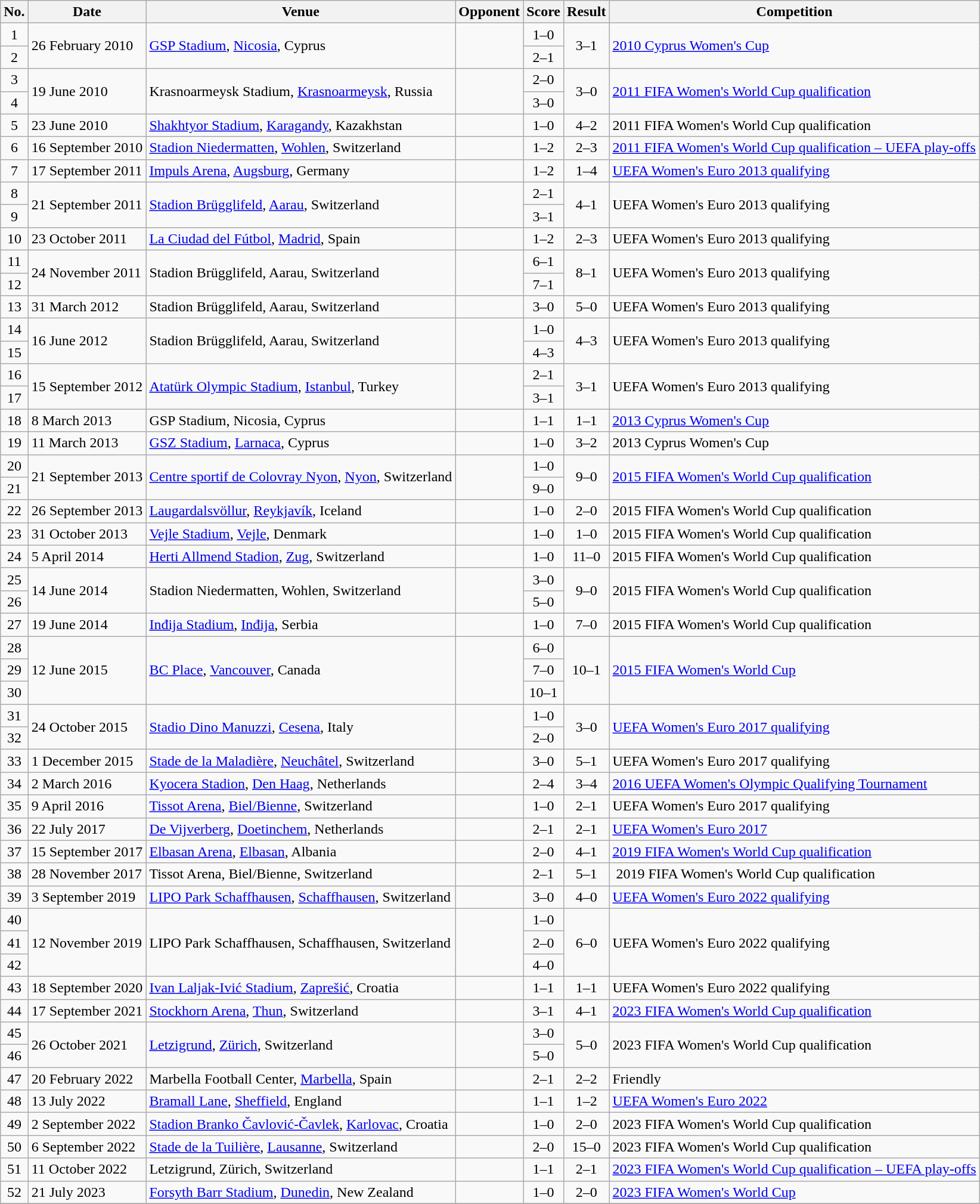<table class="wikitable sortable">
<tr>
<th scope="col">No.</th>
<th scope="col">Date</th>
<th scope="col">Venue</th>
<th scope="col">Opponent</th>
<th scope="col">Score</th>
<th scope="col">Result</th>
<th scope="col">Competition</th>
</tr>
<tr>
<td style="text-align:center">1</td>
<td rowspan="2">26 February 2010</td>
<td rowspan="2"><a href='#'>GSP Stadium</a>, <a href='#'>Nicosia</a>, Cyprus</td>
<td rowspan="2"></td>
<td style="text-align:center">1–0</td>
<td rowspan="2" style="text-align:center">3–1</td>
<td rowspan="2"><a href='#'>2010 Cyprus Women's Cup</a></td>
</tr>
<tr>
<td style="text-align:center">2</td>
<td style="text-align:center">2–1</td>
</tr>
<tr>
<td style="text-align:center">3</td>
<td rowspan="2">19 June 2010</td>
<td rowspan="2">Krasnoarmeysk Stadium, <a href='#'>Krasnoarmeysk</a>, Russia</td>
<td rowspan="2"></td>
<td style="text-align:center">2–0</td>
<td rowspan="2" style="text-align:center">3–0</td>
<td rowspan="2"><a href='#'>2011 FIFA Women's World Cup qualification</a></td>
</tr>
<tr>
<td style="text-align:center">4</td>
<td style="text-align:center">3–0</td>
</tr>
<tr>
<td style="text-align:center">5</td>
<td>23 June 2010</td>
<td><a href='#'>Shakhtyor Stadium</a>, <a href='#'>Karagandy</a>, Kazakhstan</td>
<td></td>
<td style="text-align:center">1–0</td>
<td style="text-align:center">4–2</td>
<td>2011 FIFA Women's World Cup qualification</td>
</tr>
<tr>
<td style="text-align:center">6</td>
<td>16 September 2010</td>
<td><a href='#'>Stadion Niedermatten</a>, <a href='#'>Wohlen</a>, Switzerland</td>
<td></td>
<td style="text-align:center">1–2</td>
<td style="text-align:center">2–3</td>
<td><a href='#'>2011 FIFA Women's World Cup qualification – UEFA play-offs</a></td>
</tr>
<tr>
<td style="text-align:center">7</td>
<td>17 September 2011</td>
<td><a href='#'>Impuls Arena</a>, <a href='#'>Augsburg</a>, Germany</td>
<td></td>
<td style="text-align:center">1–2</td>
<td style="text-align:center">1–4</td>
<td><a href='#'>UEFA Women's Euro 2013 qualifying</a></td>
</tr>
<tr>
<td style="text-align:center">8</td>
<td rowspan="2">21 September 2011</td>
<td rowspan="2"><a href='#'>Stadion Brügglifeld</a>, <a href='#'>Aarau</a>, Switzerland</td>
<td rowspan="2"></td>
<td style="text-align:center">2–1</td>
<td rowspan="2" style="text-align:center">4–1</td>
<td rowspan="2">UEFA Women's Euro 2013 qualifying</td>
</tr>
<tr>
<td style="text-align:center">9</td>
<td style="text-align:center">3–1</td>
</tr>
<tr>
<td style="text-align:center">10</td>
<td>23 October 2011</td>
<td><a href='#'>La Ciudad del Fútbol</a>, <a href='#'>Madrid</a>, Spain</td>
<td></td>
<td style="text-align:center">1–2</td>
<td style="text-align:center">2–3</td>
<td>UEFA Women's Euro 2013 qualifying</td>
</tr>
<tr>
<td style="text-align:center">11</td>
<td rowspan="2">24 November 2011</td>
<td rowspan="2">Stadion Brügglifeld, Aarau, Switzerland</td>
<td rowspan="2"></td>
<td style="text-align:center">6–1</td>
<td rowspan="2" style="text-align:center">8–1</td>
<td rowspan="2">UEFA Women's Euro 2013 qualifying</td>
</tr>
<tr>
<td style="text-align:center">12</td>
<td style="text-align:center">7–1</td>
</tr>
<tr>
<td style="text-align:center">13</td>
<td>31 March 2012</td>
<td>Stadion Brügglifeld, Aarau, Switzerland</td>
<td></td>
<td style="text-align:center">3–0</td>
<td style="text-align:center">5–0</td>
<td>UEFA Women's Euro 2013 qualifying</td>
</tr>
<tr>
<td style="text-align:center">14</td>
<td rowspan="2">16 June 2012</td>
<td rowspan="2">Stadion Brügglifeld, Aarau, Switzerland</td>
<td rowspan="2"></td>
<td style="text-align:center">1–0</td>
<td rowspan="2" style="text-align:center">4–3</td>
<td rowspan="2">UEFA Women's Euro 2013 qualifying</td>
</tr>
<tr>
<td style="text-align:center">15</td>
<td style="text-align:center">4–3</td>
</tr>
<tr>
<td style="text-align:center">16</td>
<td rowspan="2">15 September 2012</td>
<td rowspan="2"><a href='#'>Atatürk Olympic Stadium</a>, <a href='#'>Istanbul</a>, Turkey</td>
<td rowspan="2"></td>
<td style="text-align:center">2–1</td>
<td rowspan="2" style="text-align:center">3–1</td>
<td rowspan="2">UEFA Women's Euro 2013 qualifying</td>
</tr>
<tr>
<td style="text-align:center">17</td>
<td style="text-align:center">3–1</td>
</tr>
<tr>
<td style="text-align:center">18</td>
<td>8 March 2013</td>
<td>GSP Stadium, Nicosia, Cyprus</td>
<td></td>
<td style="text-align:center">1–1</td>
<td style="text-align:center">1–1</td>
<td><a href='#'>2013 Cyprus Women's Cup</a></td>
</tr>
<tr>
<td style="text-align:center">19</td>
<td>11 March 2013</td>
<td><a href='#'>GSZ Stadium</a>, <a href='#'>Larnaca</a>, Cyprus</td>
<td></td>
<td style="text-align:center">1–0</td>
<td style="text-align:center">3–2</td>
<td>2013 Cyprus Women's Cup</td>
</tr>
<tr>
<td style="text-align:center">20</td>
<td rowspan="2">21 September 2013</td>
<td rowspan="2"><a href='#'>Centre sportif de Colovray Nyon</a>, <a href='#'>Nyon</a>, Switzerland</td>
<td rowspan="2"></td>
<td style="text-align:center">1–0</td>
<td rowspan="2" style="text-align:center">9–0</td>
<td rowspan="2"><a href='#'>2015 FIFA Women's World Cup qualification</a></td>
</tr>
<tr>
<td style="text-align:center">21</td>
<td style="text-align:center">9–0</td>
</tr>
<tr>
<td style="text-align:center">22</td>
<td>26 September 2013</td>
<td><a href='#'>Laugardalsvöllur</a>, <a href='#'>Reykjavík</a>, Iceland</td>
<td></td>
<td style="text-align:center">1–0</td>
<td style="text-align:center">2–0</td>
<td>2015 FIFA Women's World Cup qualification</td>
</tr>
<tr>
<td style="text-align:center">23</td>
<td>31 October 2013</td>
<td><a href='#'>Vejle Stadium</a>, <a href='#'>Vejle</a>, Denmark</td>
<td></td>
<td style="text-align:center">1–0</td>
<td style="text-align:center">1–0</td>
<td>2015 FIFA Women's World Cup qualification</td>
</tr>
<tr>
<td style="text-align:center">24</td>
<td>5 April 2014</td>
<td><a href='#'>Herti Allmend Stadion</a>, <a href='#'>Zug</a>, Switzerland</td>
<td></td>
<td style="text-align:center">1–0</td>
<td style="text-align:center">11–0</td>
<td>2015 FIFA Women's World Cup qualification</td>
</tr>
<tr>
<td style="text-align:center">25</td>
<td rowspan="2">14 June 2014</td>
<td rowspan="2">Stadion Niedermatten, Wohlen, Switzerland</td>
<td rowspan="2"></td>
<td style="text-align:center">3–0</td>
<td rowspan="2" style="text-align:center">9–0</td>
<td rowspan="2">2015 FIFA Women's World Cup qualification</td>
</tr>
<tr>
<td style="text-align:center">26</td>
<td style="text-align:center">5–0</td>
</tr>
<tr>
<td style="text-align:center">27</td>
<td>19 June 2014</td>
<td><a href='#'>Inđija Stadium</a>, <a href='#'>Inđija</a>, Serbia</td>
<td></td>
<td style="text-align:center">1–0</td>
<td style="text-align:center">7–0</td>
<td>2015 FIFA Women's World Cup qualification</td>
</tr>
<tr>
<td style="text-align:center">28</td>
<td rowspan="3">12 June 2015</td>
<td rowspan="3"><a href='#'>BC Place</a>, <a href='#'>Vancouver</a>, Canada</td>
<td rowspan="3"></td>
<td style="text-align:center">6–0</td>
<td rowspan="3" style="text-align:center">10–1</td>
<td rowspan="3"><a href='#'>2015 FIFA Women's World Cup</a></td>
</tr>
<tr>
<td style="text-align:center">29</td>
<td style="text-align:center">7–0</td>
</tr>
<tr>
<td style="text-align:center">30</td>
<td style="text-align:center">10–1</td>
</tr>
<tr>
<td style="text-align:center">31</td>
<td rowspan="2">24 October 2015</td>
<td rowspan="2"><a href='#'>Stadio Dino Manuzzi</a>, <a href='#'>Cesena</a>, Italy</td>
<td rowspan="2"></td>
<td style="text-align:center">1–0</td>
<td rowspan="2" style="text-align:center">3–0</td>
<td rowspan="2"><a href='#'>UEFA Women's Euro 2017 qualifying</a></td>
</tr>
<tr>
<td style="text-align:center">32</td>
<td style="text-align:center">2–0</td>
</tr>
<tr>
<td style="text-align:center">33</td>
<td>1 December 2015</td>
<td><a href='#'>Stade de la Maladière</a>, <a href='#'>Neuchâtel</a>, Switzerland</td>
<td></td>
<td style="text-align:center">3–0</td>
<td style="text-align:center">5–1</td>
<td>UEFA Women's Euro 2017 qualifying</td>
</tr>
<tr>
<td style="text-align:center">34</td>
<td>2 March 2016</td>
<td><a href='#'>Kyocera Stadion</a>, <a href='#'>Den Haag</a>, Netherlands</td>
<td></td>
<td style="text-align:center">2–4</td>
<td style="text-align:center">3–4</td>
<td><a href='#'>2016 UEFA Women's Olympic Qualifying Tournament</a></td>
</tr>
<tr>
<td style="text-align:center">35</td>
<td>9 April 2016</td>
<td><a href='#'>Tissot Arena</a>, <a href='#'>Biel/Bienne</a>, Switzerland</td>
<td></td>
<td style="text-align:center">1–0</td>
<td style="text-align:center">2–1</td>
<td>UEFA Women's Euro 2017 qualifying</td>
</tr>
<tr>
<td style="text-align:center">36</td>
<td>22 July 2017</td>
<td><a href='#'>De Vijverberg</a>, <a href='#'>Doetinchem</a>, Netherlands</td>
<td></td>
<td style="text-align:center">2–1</td>
<td style="text-align:center">2–1</td>
<td><a href='#'>UEFA Women's Euro 2017</a></td>
</tr>
<tr>
<td style="text-align:center">37</td>
<td>15 September 2017</td>
<td><a href='#'>Elbasan Arena</a>, <a href='#'>Elbasan</a>, Albania</td>
<td></td>
<td style="text-align:center">2–0</td>
<td style="text-align:center">4–1</td>
<td><a href='#'>2019 FIFA Women's World Cup qualification</a></td>
</tr>
<tr>
<td style="text-align:center">38</td>
<td>28 November 2017</td>
<td>Tissot Arena, Biel/Bienne, Switzerland</td>
<td></td>
<td style="text-align:center">2–1</td>
<td style="text-align:center">5–1</td>
<td> 2019 FIFA Women's World Cup qualification</td>
</tr>
<tr>
<td style="text-align:center">39</td>
<td>3 September 2019</td>
<td><a href='#'>LIPO Park Schaffhausen</a>, <a href='#'>Schaffhausen</a>, Switzerland</td>
<td></td>
<td style="text-align:center">3–0</td>
<td style="text-align:center">4–0</td>
<td><a href='#'>UEFA Women's Euro 2022 qualifying</a></td>
</tr>
<tr>
<td style="text-align:center">40</td>
<td rowspan="3">12 November 2019</td>
<td rowspan="3">LIPO Park Schaffhausen, Schaffhausen, Switzerland</td>
<td rowspan="3"></td>
<td style="text-align:center">1–0</td>
<td rowspan="3" style="text-align:center">6–0</td>
<td rowspan="3">UEFA Women's Euro 2022 qualifying</td>
</tr>
<tr>
<td style="text-align:center">41</td>
<td style="text-align:center">2–0</td>
</tr>
<tr>
<td style="text-align:center">42</td>
<td style="text-align:center">4–0</td>
</tr>
<tr>
<td style="text-align:center">43</td>
<td>18 September 2020</td>
<td><a href='#'>Ivan Laljak-Ivić Stadium</a>, <a href='#'>Zaprešić</a>, Croatia</td>
<td></td>
<td style="text-align:center">1–1</td>
<td style="text-align:center">1–1</td>
<td>UEFA Women's Euro 2022 qualifying</td>
</tr>
<tr>
<td style="text-align:center">44</td>
<td>17 September 2021</td>
<td><a href='#'>Stockhorn Arena</a>, <a href='#'>Thun</a>, Switzerland</td>
<td></td>
<td style="text-align:center">3–1</td>
<td style="text-align:center">4–1</td>
<td><a href='#'>2023 FIFA Women's World Cup qualification</a></td>
</tr>
<tr>
<td style="text-align:center">45</td>
<td rowspan="2">26 October 2021</td>
<td rowspan="2"><a href='#'>Letzigrund</a>, <a href='#'>Zürich</a>, Switzerland</td>
<td rowspan="2"></td>
<td style="text-align:center">3–0</td>
<td rowspan="2" style="text-align:center">5–0</td>
<td rowspan="2">2023 FIFA Women's World Cup qualification</td>
</tr>
<tr>
<td style="text-align:center">46</td>
<td style="text-align:center">5–0</td>
</tr>
<tr>
<td style="text-align:center">47</td>
<td>20 February 2022</td>
<td>Marbella Football Center, <a href='#'>Marbella</a>, Spain</td>
<td></td>
<td style="text-align:center">2–1</td>
<td style="text-align:center">2–2</td>
<td>Friendly</td>
</tr>
<tr>
<td style="text-align:center">48</td>
<td>13 July 2022</td>
<td><a href='#'>Bramall Lane</a>, <a href='#'>Sheffield</a>, England</td>
<td></td>
<td style="text-align:center">1–1</td>
<td style="text-align:center">1–2</td>
<td><a href='#'>UEFA Women's Euro 2022</a></td>
</tr>
<tr>
<td style="text-align:center">49</td>
<td>2 September 2022</td>
<td><a href='#'>Stadion Branko Čavlović-Čavlek</a>, <a href='#'>Karlovac</a>, Croatia</td>
<td></td>
<td style="text-align:center">1–0</td>
<td style="text-align:center">2–0</td>
<td>2023 FIFA Women's World Cup qualification</td>
</tr>
<tr>
<td style="text-align:center">50</td>
<td>6 September 2022</td>
<td><a href='#'>Stade de la Tuilière</a>, <a href='#'>Lausanne</a>, Switzerland</td>
<td></td>
<td style="text-align:center">2–0</td>
<td style="text-align:center">15–0</td>
<td>2023 FIFA Women's World Cup qualification</td>
</tr>
<tr>
<td style="text-align:center">51</td>
<td>11 October 2022</td>
<td>Letzigrund, Zürich, Switzerland</td>
<td></td>
<td style="text-align:center">1–1</td>
<td style="text-align:center">2–1 </td>
<td><a href='#'>2023 FIFA Women's World Cup qualification – UEFA play-offs</a></td>
</tr>
<tr>
<td style="text-align:center">52</td>
<td>21 July 2023</td>
<td><a href='#'>Forsyth Barr Stadium</a>, <a href='#'>Dunedin</a>, New Zealand</td>
<td></td>
<td style="text-align:center">1–0</td>
<td style="text-align:center">2–0</td>
<td><a href='#'>2023 FIFA Women's World Cup</a></td>
</tr>
<tr>
</tr>
</table>
